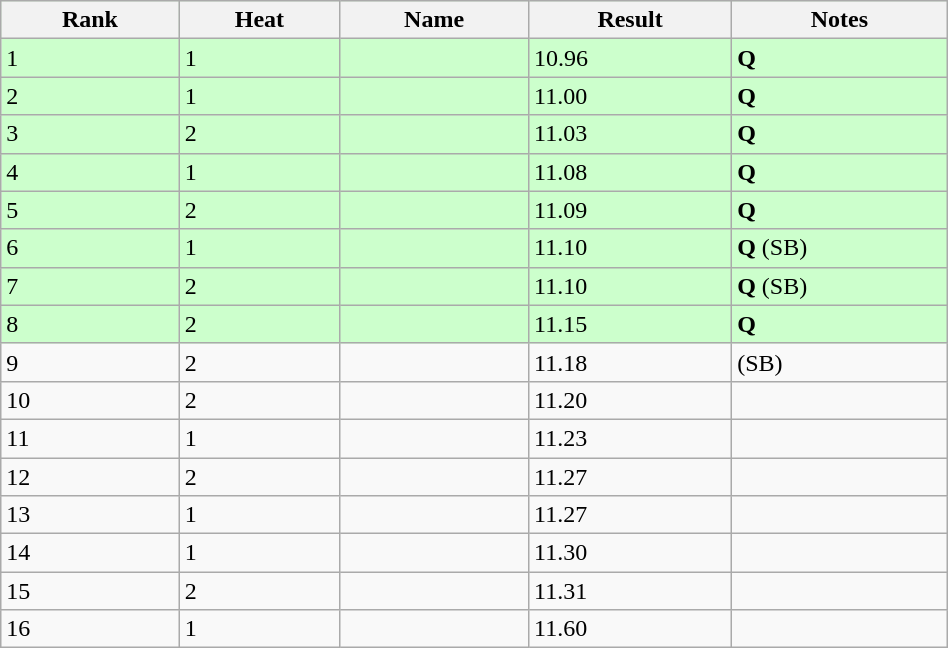<table class="wikitable sortable"  width=50%>
<tr bgcolor=ccffcc>
<th>Rank</th>
<th>Heat</th>
<th>Name</th>
<th>Result</th>
<th>Notes</th>
</tr>
<tr bgcolor=ccffcc>
<td>1</td>
<td>1</td>
<td></td>
<td>10.96</td>
<td><strong>Q</strong></td>
</tr>
<tr bgcolor=ccffcc>
<td>2</td>
<td>1</td>
<td></td>
<td>11.00</td>
<td><strong>Q</strong></td>
</tr>
<tr bgcolor=ccffcc>
<td>3</td>
<td>2</td>
<td></td>
<td>11.03</td>
<td><strong>Q</strong></td>
</tr>
<tr bgcolor=ccffcc>
<td>4</td>
<td>1</td>
<td></td>
<td>11.08</td>
<td><strong>Q</strong></td>
</tr>
<tr bgcolor=ccffcc>
<td>5</td>
<td>2</td>
<td></td>
<td>11.09</td>
<td><strong>Q</strong></td>
</tr>
<tr bgcolor=ccffcc>
<td>6</td>
<td>1</td>
<td></td>
<td>11.10</td>
<td><strong>Q</strong> (SB)</td>
</tr>
<tr bgcolor=ccffcc>
<td>7</td>
<td>2</td>
<td></td>
<td>11.10</td>
<td><strong>Q</strong> (SB)</td>
</tr>
<tr bgcolor=ccffcc>
<td>8</td>
<td>2</td>
<td></td>
<td>11.15</td>
<td><strong>Q</strong></td>
</tr>
<tr>
<td>9</td>
<td>2</td>
<td></td>
<td>11.18</td>
<td>(SB)</td>
</tr>
<tr>
<td>10</td>
<td>2</td>
<td></td>
<td>11.20</td>
<td></td>
</tr>
<tr>
<td>11</td>
<td>1</td>
<td></td>
<td>11.23</td>
<td></td>
</tr>
<tr>
<td>12</td>
<td>2</td>
<td></td>
<td>11.27</td>
<td></td>
</tr>
<tr>
<td>13</td>
<td>1</td>
<td></td>
<td>11.27</td>
<td></td>
</tr>
<tr>
<td>14</td>
<td>1</td>
<td></td>
<td>11.30</td>
<td></td>
</tr>
<tr>
<td>15</td>
<td>2</td>
<td></td>
<td>11.31</td>
<td></td>
</tr>
<tr>
<td>16</td>
<td>1</td>
<td></td>
<td>11.60</td>
<td></td>
</tr>
</table>
